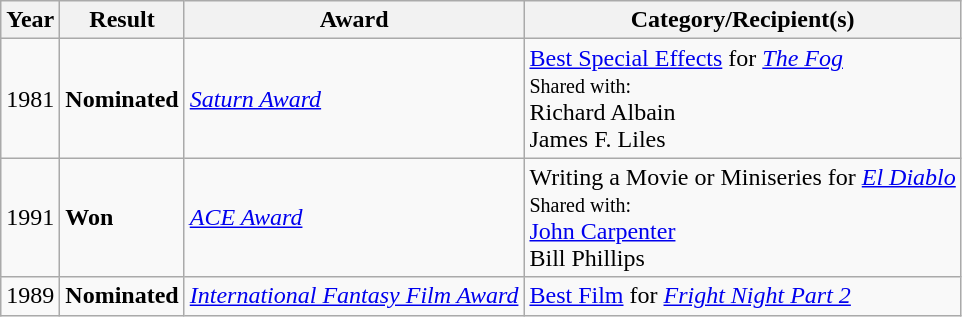<table class="wikitable">
<tr>
<th>Year</th>
<th>Result</th>
<th>Award</th>
<th>Category/Recipient(s)</th>
</tr>
<tr>
<td>1981</td>
<td><strong>Nominated</strong></td>
<td><em><a href='#'>Saturn Award</a></em></td>
<td><a href='#'>Best Special Effects</a> for <em><a href='#'>The Fog</a></em><br><small> Shared with: </small><br>Richard Albain<br>James F. Liles</td>
</tr>
<tr>
<td>1991</td>
<td><strong>Won</strong></td>
<td><em><a href='#'>ACE Award</a></em></td>
<td>Writing a Movie or Miniseries for <em><a href='#'>El Diablo</a></em><br><small> Shared with: </small><br><a href='#'>John Carpenter</a><br>Bill Phillips</td>
</tr>
<tr>
<td>1989</td>
<td><strong>Nominated</strong></td>
<td><em><a href='#'>International Fantasy Film Award</a></em></td>
<td><a href='#'>Best Film</a> for <em><a href='#'>Fright Night Part 2</a></em></td>
</tr>
</table>
